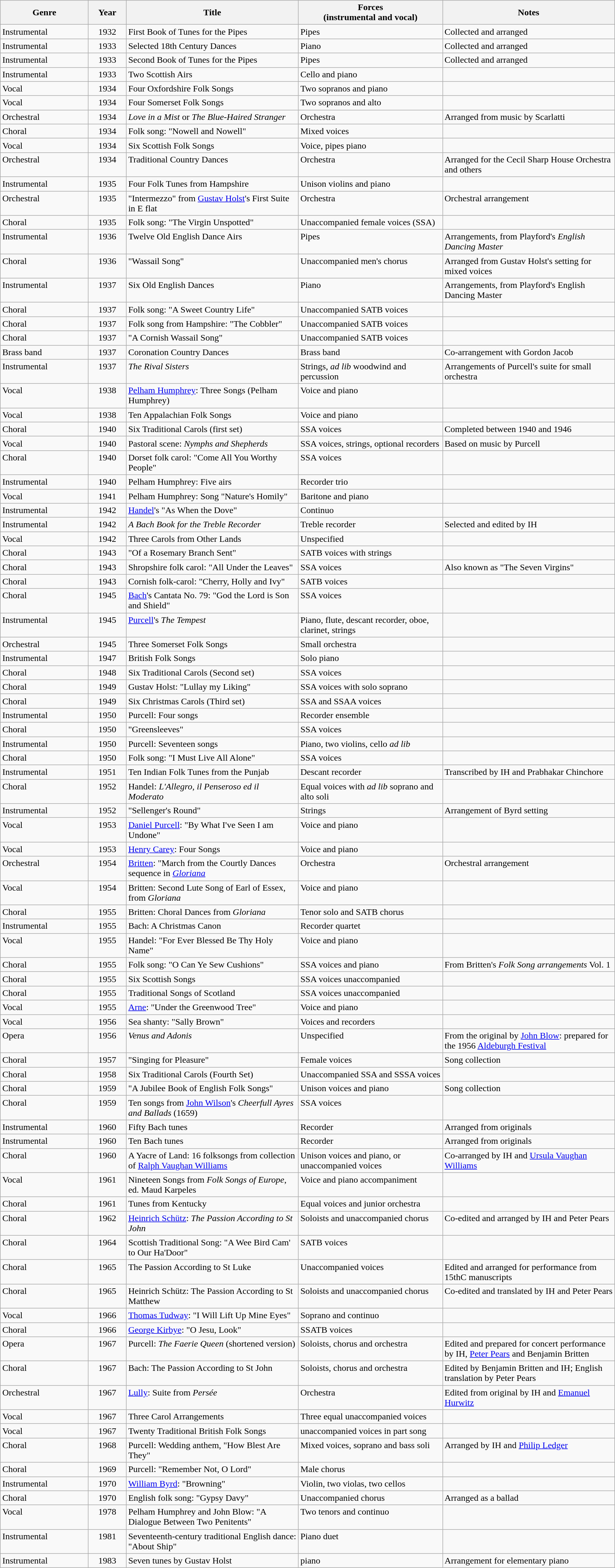<table class="sortable wikitable" style="margins:auto; width=95%;">
<tr>
<th width="150">Genre</th>
<th width="60">Year</th>
<th width="300">Title</th>
<th width="250">Forces<br>(instrumental and vocal)</th>
<th width="300">Notes</th>
</tr>
<tr valign="top">
<td>Instrumental</td>
<td align=center>1932</td>
<td>First Book of Tunes for the Pipes</td>
<td>Pipes</td>
<td>Collected and arranged</td>
</tr>
<tr valign="top">
<td>Instrumental</td>
<td align=center>1933</td>
<td>Selected 18th Century Dances</td>
<td>Piano</td>
<td>Collected and arranged</td>
</tr>
<tr valign="top">
<td>Instrumental</td>
<td align=center>1933</td>
<td>Second Book of Tunes for the Pipes</td>
<td>Pipes</td>
<td>Collected and arranged</td>
</tr>
<tr valign="top">
<td>Instrumental</td>
<td align=center>1933</td>
<td>Two Scottish Airs</td>
<td>Cello and piano</td>
<td></td>
</tr>
<tr valign="top">
<td>Vocal</td>
<td align=center>1934</td>
<td>Four Oxfordshire Folk Songs</td>
<td>Two sopranos and piano</td>
<td></td>
</tr>
<tr valign="top">
<td>Vocal</td>
<td align=center>1934</td>
<td>Four Somerset Folk Songs</td>
<td>Two sopranos and alto</td>
<td></td>
</tr>
<tr valign="top">
<td>Orchestral</td>
<td align=center>1934</td>
<td><em>Love in a Mist</em> or <em>The Blue-Haired Stranger</em></td>
<td>Orchestra</td>
<td>Arranged from music by Scarlatti</td>
</tr>
<tr valign="top">
<td>Choral</td>
<td align=center>1934</td>
<td>Folk song: "Nowell and Nowell"</td>
<td>Mixed voices</td>
<td></td>
</tr>
<tr valign="top">
<td>Vocal</td>
<td align=center>1934</td>
<td>Six Scottish Folk Songs</td>
<td>Voice, pipes piano</td>
<td></td>
</tr>
<tr valign="top">
<td>Orchestral</td>
<td align=center>1934</td>
<td>Traditional Country Dances</td>
<td>Orchestra</td>
<td>Arranged for the Cecil Sharp House Orchestra and others</td>
</tr>
<tr valign="top">
<td>Instrumental</td>
<td align=center>1935</td>
<td>Four Folk Tunes from Hampshire</td>
<td>Unison violins and piano</td>
<td></td>
</tr>
<tr valign="top">
<td>Orchestral</td>
<td align=center>1935</td>
<td>"Intermezzo" from <a href='#'>Gustav Holst</a>'s First Suite in E flat</td>
<td>Orchestra</td>
<td>Orchestral arrangement</td>
</tr>
<tr valign="top">
<td>Choral</td>
<td align=center>1935</td>
<td>Folk song: "The Virgin Unspotted"</td>
<td>Unaccompanied female voices (SSA)</td>
<td></td>
</tr>
<tr valign="top">
<td>Instrumental</td>
<td align=center>1936</td>
<td>Twelve Old English Dance Airs</td>
<td>Pipes</td>
<td>Arrangements, from Playford's <em>English Dancing Master</em></td>
</tr>
<tr valign="top">
<td>Choral</td>
<td align=center>1936</td>
<td>"Wassail Song"</td>
<td>Unaccompanied men's chorus</td>
<td>Arranged from Gustav Holst's setting for mixed voices</td>
</tr>
<tr valign="top">
<td>Instrumental</td>
<td align=center>1937</td>
<td>Six Old English Dances</td>
<td>Piano</td>
<td>Arrangements, from Playford's English Dancing Master</td>
</tr>
<tr valign="top">
<td>Choral</td>
<td align=center>1937</td>
<td>Folk song: "A Sweet Country Life"</td>
<td>Unaccompanied SATB voices</td>
<td></td>
</tr>
<tr valign="top">
<td>Choral</td>
<td align=center>1937</td>
<td>Folk song from Hampshire: "The Cobbler"</td>
<td>Unaccompanied SATB voices</td>
<td></td>
</tr>
<tr valign="top">
<td>Choral</td>
<td align=center>1937</td>
<td>"A Cornish Wassail Song"</td>
<td>Unaccompanied SATB voices</td>
<td></td>
</tr>
<tr valign="top">
<td>Brass band</td>
<td align=center>1937</td>
<td>Coronation Country Dances</td>
<td>Brass band</td>
<td>Co-arrangement with Gordon Jacob</td>
</tr>
<tr valign="top">
<td>Instrumental</td>
<td align=center>1937</td>
<td><em>The Rival Sisters</em></td>
<td>Strings, <em>ad lib</em> woodwind and percussion</td>
<td>Arrangements of Purcell's suite for small orchestra</td>
</tr>
<tr valign="top">
<td>Vocal</td>
<td align=center>1938</td>
<td><a href='#'>Pelham Humphrey</a>: Three Songs (Pelham Humphrey)</td>
<td>Voice and piano</td>
<td></td>
</tr>
<tr valign="top">
<td>Vocal</td>
<td align=center>1938</td>
<td>Ten Appalachian Folk Songs</td>
<td>Voice and piano</td>
<td></td>
</tr>
<tr valign="top">
<td>Choral</td>
<td align=center>1940</td>
<td>Six Traditional Carols (first set)</td>
<td>SSA voices</td>
<td>Completed between 1940 and 1946</td>
</tr>
<tr valign="top">
<td>Vocal</td>
<td align=center>1940</td>
<td>Pastoral scene: <em>Nymphs and Shepherds</em></td>
<td>SSA voices, strings, optional recorders</td>
<td>Based on music by Purcell</td>
</tr>
<tr valign="top">
<td>Choral</td>
<td align=center>1940</td>
<td>Dorset folk carol: "Come All You Worthy People"</td>
<td>SSA voices</td>
<td></td>
</tr>
<tr valign="top">
<td>Instrumental</td>
<td align=center>1940</td>
<td>Pelham Humphrey: Five airs</td>
<td>Recorder trio</td>
<td></td>
</tr>
<tr valign="top">
<td>Vocal</td>
<td align=center>1941</td>
<td>Pelham Humphrey: Song "Nature's Homily"</td>
<td>Baritone and piano</td>
<td></td>
</tr>
<tr valign="top">
<td>Instrumental</td>
<td align=center>1942</td>
<td><a href='#'>Handel</a>'s "As When the Dove"</td>
<td>Continuo</td>
<td></td>
</tr>
<tr valign="top">
<td>Instrumental</td>
<td align=center>1942</td>
<td><em>A Bach Book for the Treble Recorder</em></td>
<td>Treble recorder</td>
<td>Selected and edited by IH</td>
</tr>
<tr valign="top">
<td>Vocal</td>
<td align=center>1942</td>
<td>Three Carols from Other Lands</td>
<td>Unspecified</td>
<td></td>
</tr>
<tr valign="top">
<td>Choral</td>
<td align=center>1943</td>
<td>"Of a Rosemary Branch Sent"</td>
<td>SATB voices with strings</td>
<td></td>
</tr>
<tr valign="top">
<td>Choral</td>
<td align=center>1943</td>
<td>Shropshire folk carol: "All Under the Leaves"</td>
<td>SSA voices</td>
<td>Also known as "The Seven Virgins"</td>
</tr>
<tr valign="top">
<td>Choral</td>
<td align=center>1943</td>
<td>Cornish folk-carol: "Cherry, Holly and Ivy"</td>
<td>SATB voices</td>
<td></td>
</tr>
<tr valign="top">
<td>Choral</td>
<td align=center>1945</td>
<td><a href='#'>Bach</a>'s Cantata No. 79: "God the Lord is Son and Shield"</td>
<td>SSA voices</td>
<td></td>
</tr>
<tr valign="top">
<td>Instrumental</td>
<td align=center>1945</td>
<td><a href='#'>Purcell</a>'s <em>The Tempest</em></td>
<td>Piano, flute, descant recorder, oboe, clarinet, strings</td>
<td></td>
</tr>
<tr valign="top">
<td>Orchestral</td>
<td align=center>1945</td>
<td>Three Somerset Folk Songs</td>
<td>Small orchestra</td>
<td></td>
</tr>
<tr valign="top">
<td>Instrumental</td>
<td align=center>1947</td>
<td>British Folk Songs</td>
<td>Solo piano</td>
<td></td>
</tr>
<tr valign="top">
<td>Choral</td>
<td align=center>1948</td>
<td>Six Traditional Carols (Second set)</td>
<td>SSA voices</td>
<td></td>
</tr>
<tr valign="top">
<td>Choral</td>
<td align=center>1949</td>
<td>Gustav Holst: "Lullay my Liking"</td>
<td>SSA voices with solo soprano</td>
<td></td>
</tr>
<tr valign="top">
<td>Choral</td>
<td align=center>1949</td>
<td>Six Christmas Carols (Third set)</td>
<td>SSA and SSAA voices</td>
<td></td>
</tr>
<tr valign="top">
<td>Instrumental</td>
<td align=center>1950</td>
<td>Purcell: Four songs</td>
<td>Recorder ensemble</td>
<td></td>
</tr>
<tr valign="top">
<td>Choral</td>
<td align=center>1950</td>
<td>"Greensleeves"</td>
<td>SSA voices</td>
<td></td>
</tr>
<tr valign="top">
<td>Instrumental</td>
<td align=center>1950</td>
<td>Purcell: Seventeen  songs</td>
<td>Piano, two violins, cello <em>ad lib</em></td>
<td></td>
</tr>
<tr valign="top">
<td>Choral</td>
<td align=center>1950</td>
<td>Folk song: "I Must Live All Alone"</td>
<td>SSA voices</td>
<td></td>
</tr>
<tr valign="top">
<td>Instrumental</td>
<td align=center>1951</td>
<td>Ten Indian Folk Tunes from the Punjab</td>
<td>Descant recorder</td>
<td>Transcribed by IH and Prabhakar Chinchore</td>
</tr>
<tr valign="top">
<td>Choral</td>
<td align=center>1952</td>
<td>Handel: <em>L'Allegro, il Penseroso ed il Moderato</em></td>
<td>Equal voices with <em>ad lib</em> soprano and alto soli</td>
<td></td>
</tr>
<tr valign="top">
<td>Instrumental</td>
<td align=center>1952</td>
<td>"Sellenger's Round"</td>
<td>Strings</td>
<td>Arrangement of Byrd setting</td>
</tr>
<tr valign="top">
<td>Vocal</td>
<td align=center>1953</td>
<td><a href='#'>Daniel Purcell</a>: "By What I've Seen I am Undone"</td>
<td>Voice and piano</td>
<td></td>
</tr>
<tr valign="top">
<td>Vocal</td>
<td align=center>1953</td>
<td><a href='#'>Henry Carey</a>: Four Songs</td>
<td>Voice and piano</td>
<td></td>
</tr>
<tr valign="top">
<td>Orchestral</td>
<td align=center>1954</td>
<td><a href='#'>Britten</a>: "March from the Courtly Dances sequence in <em><a href='#'>Gloriana</a></em></td>
<td>Orchestra</td>
<td>Orchestral arrangement</td>
</tr>
<tr valign="top">
<td>Vocal</td>
<td align=center>1954</td>
<td>Britten: Second Lute Song of  Earl of Essex, from <em>Gloriana</em></td>
<td>Voice and  piano</td>
<td></td>
</tr>
<tr valign="top">
<td>Choral</td>
<td align=center>1955</td>
<td>Britten: Choral Dances from <em>Gloriana</em></td>
<td>Tenor solo and SATB chorus</td>
<td></td>
</tr>
<tr valign="top">
<td>Instrumental</td>
<td align=center>1955</td>
<td>Bach: A Christmas Canon</td>
<td>Recorder quartet</td>
<td></td>
</tr>
<tr valign="top">
<td>Vocal</td>
<td align=center>1955</td>
<td>Handel: "For Ever Blessed Be Thy Holy Name"</td>
<td>Voice and  piano</td>
<td></td>
</tr>
<tr valign="top">
<td>Choral</td>
<td align=center>1955</td>
<td>Folk song: "O Can Ye Sew Cushions"</td>
<td>SSA voices and  piano</td>
<td>From Britten's <em>Folk Song arrangements</em> Vol. 1</td>
</tr>
<tr valign="top">
<td>Choral</td>
<td align=center>1955</td>
<td>Six Scottish Songs</td>
<td>SSA voices unaccompanied</td>
<td></td>
</tr>
<tr valign="top">
<td>Choral</td>
<td align=center>1955</td>
<td>Traditional Songs of Scotland</td>
<td>SSA voices unaccompanied</td>
<td></td>
</tr>
<tr valign="top">
<td>Vocal</td>
<td align=center>1955</td>
<td><a href='#'>Arne</a>: "Under the Greenwood Tree"</td>
<td>Voice and  piano</td>
<td></td>
</tr>
<tr valign="top">
<td>Vocal</td>
<td align=center>1956</td>
<td>Sea shanty: "Sally Brown"</td>
<td>Voices and  recorders</td>
<td></td>
</tr>
<tr valign="top">
<td>Opera</td>
<td align=center>1956</td>
<td><em>Venus and Adonis</em></td>
<td>Unspecified</td>
<td>From the original by <a href='#'>John Blow</a>: prepared for the 1956 <a href='#'>Aldeburgh Festival</a></td>
</tr>
<tr valign="top">
<td>Choral</td>
<td align=center>1957</td>
<td>"Singing for Pleasure"</td>
<td>Female voices</td>
<td>Song collection</td>
</tr>
<tr valign="top">
<td>Choral</td>
<td align=center>1958</td>
<td>Six Traditional Carols (Fourth Set)</td>
<td>Unaccompanied SSA and SSSA voices</td>
<td></td>
</tr>
<tr valign="top">
<td>Choral</td>
<td align=center>1959</td>
<td>"A Jubilee Book of English Folk Songs"</td>
<td>Unison voices and piano</td>
<td>Song collection</td>
</tr>
<tr valign="top">
<td>Choral</td>
<td align=center>1959</td>
<td>Ten songs from <a href='#'>John Wilson</a>'s <em>Cheerfull Ayres and Ballads</em> (1659)</td>
<td>SSA voices</td>
<td></td>
</tr>
<tr valign="top">
<td>Instrumental</td>
<td align=center>1960</td>
<td>Fifty Bach tunes</td>
<td>Recorder</td>
<td>Arranged from originals</td>
</tr>
<tr valign="top">
<td>Instrumental</td>
<td align=center>1960</td>
<td>Ten Bach tunes</td>
<td>Recorder</td>
<td>Arranged from originals</td>
</tr>
<tr valign="top">
<td>Choral</td>
<td align=center>1960</td>
<td>A Yacre of Land: 16 folksongs from collection of <a href='#'>Ralph Vaughan Williams</a></td>
<td>Unison voices and piano, or unaccompanied voices</td>
<td>Co-arranged by IH and <a href='#'>Ursula Vaughan Williams</a></td>
</tr>
<tr valign="top">
<td>Vocal</td>
<td align=center>1961</td>
<td>Nineteen Songs from <em>Folk Songs of Europe</em>, ed. Maud Karpeles</td>
<td>Voice and piano accompaniment</td>
<td></td>
</tr>
<tr valign="top">
<td>Choral</td>
<td align=center>1961</td>
<td>Tunes from Kentucky</td>
<td>Equal voices and junior orchestra</td>
<td></td>
</tr>
<tr valign="top">
<td>Choral</td>
<td align=center>1962</td>
<td><a href='#'>Heinrich Schütz</a>: <em>The Passion According to St John</em></td>
<td>Soloists and unaccompanied chorus</td>
<td>Co-edited and arranged by IH and Peter Pears</td>
</tr>
<tr valign="top">
<td>Choral</td>
<td align=center>1964</td>
<td>Scottish Traditional Song: "A Wee Bird Cam' to Our Ha'Door"</td>
<td>SATB voices</td>
<td></td>
</tr>
<tr valign="top">
<td>Choral</td>
<td align=center>1965</td>
<td>The Passion According to St Luke</td>
<td>Unaccompanied voices</td>
<td>Edited and arranged for performance from 15thC manuscripts</td>
</tr>
<tr valign="top">
<td>Choral</td>
<td align=center>1965</td>
<td>Heinrich Schütz: The Passion According to St Matthew</td>
<td>Soloists and unaccompanied chorus</td>
<td>Co-edited and translated by IH and Peter Pears</td>
</tr>
<tr valign="top">
<td>Vocal</td>
<td align=center>1966</td>
<td><a href='#'>Thomas Tudway</a>: "I Will Lift Up Mine Eyes"</td>
<td>Soprano and continuo</td>
<td></td>
</tr>
<tr valign="top">
<td>Choral</td>
<td align=center>1966</td>
<td><a href='#'>George Kirbye</a>: "O Jesu, Look"</td>
<td>SSATB voices</td>
<td></td>
</tr>
<tr valign="top">
<td>Opera</td>
<td align=center>1967</td>
<td>Purcell: <em>The Faerie Queen</em> (shortened version)</td>
<td>Soloists, chorus and orchestra</td>
<td>Edited and prepared for concert performance by IH, <a href='#'>Peter Pears</a> and Benjamin Britten</td>
</tr>
<tr valign="top">
<td>Choral</td>
<td align=center>1967</td>
<td>Bach: The Passion According to St John</td>
<td>Soloists, chorus and orchestra</td>
<td>Edited by Benjamin Britten and IH; English translation by Peter Pears</td>
</tr>
<tr valign="top">
<td>Orchestral</td>
<td align=center>1967</td>
<td><a href='#'>Lully</a>: Suite from <em>Persée</em></td>
<td>Orchestra</td>
<td>Edited from original by IH and <a href='#'>Emanuel Hurwitz</a></td>
</tr>
<tr valign="top">
<td>Vocal</td>
<td align=center>1967</td>
<td>Three Carol Arrangements</td>
<td>Three equal unaccompanied voices</td>
<td></td>
</tr>
<tr valign="top">
<td>Vocal</td>
<td align=center>1967</td>
<td>Twenty Traditional British Folk Songs</td>
<td>unaccompanied voices in part song</td>
<td></td>
</tr>
<tr valign="top">
<td>Choral</td>
<td align=center>1968</td>
<td>Purcell: Wedding anthem, "How Blest Are They"</td>
<td>Mixed voices, soprano and bass soli</td>
<td>Arranged by IH and <a href='#'>Philip Ledger</a></td>
</tr>
<tr valign="top">
<td>Choral</td>
<td align=center>1969</td>
<td>Purcell: "Remember Not, O Lord"</td>
<td>Male chorus</td>
<td></td>
</tr>
<tr valign="top">
<td>Instrumental</td>
<td align=center>1970</td>
<td><a href='#'>William Byrd</a>: "Browning"</td>
<td>Violin, two violas, two cellos</td>
<td></td>
</tr>
<tr valign="top">
<td>Choral</td>
<td align=center>1970</td>
<td>English folk song: "Gypsy Davy"</td>
<td>Unaccompanied chorus</td>
<td>Arranged as a ballad</td>
</tr>
<tr valign="top">
<td>Vocal</td>
<td align=center>1978</td>
<td>Pelham Humphrey and John Blow: "A Dialogue Between Two Penitents"</td>
<td>Two tenors and continuo</td>
<td></td>
</tr>
<tr valign="top">
<td>Instrumental</td>
<td align=center>1981</td>
<td>Seventeenth-century traditional English dance: "About Ship"</td>
<td>Piano duet</td>
<td></td>
</tr>
<tr valign="top">
<td>Instrumental</td>
<td align=center>1983</td>
<td>Seven tunes by Gustav Holst</td>
<td>piano</td>
<td>Arrangement for elementary piano</td>
</tr>
</table>
